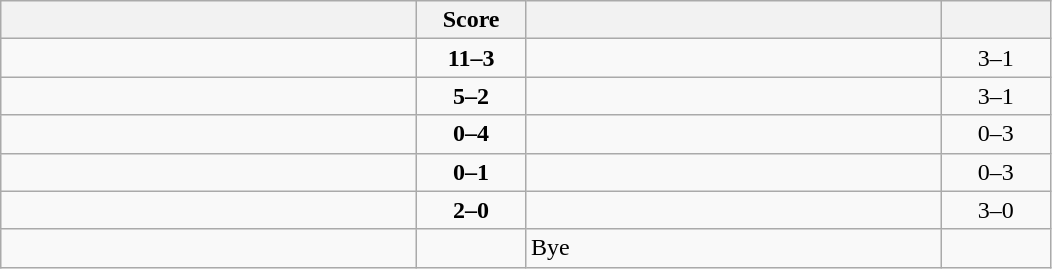<table class="wikitable" style="text-align: center; ">
<tr>
<th align="right" width="270"></th>
<th width="65">Score</th>
<th align="left" width="270"></th>
<th width="65"></th>
</tr>
<tr>
<td align="left"><strong></strong></td>
<td><strong>11–3</strong></td>
<td align="left"></td>
<td>3–1 <strong></strong></td>
</tr>
<tr>
<td align="left"><strong></strong></td>
<td><strong>5–2</strong></td>
<td align="left"></td>
<td>3–1 <strong></strong></td>
</tr>
<tr>
<td align="left"></td>
<td><strong>0–4</strong></td>
<td align="left"><strong></strong></td>
<td>0–3 <strong></strong></td>
</tr>
<tr>
<td align="left"></td>
<td><strong>0–1</strong></td>
<td align="left"><strong></strong></td>
<td>0–3 <strong></strong></td>
</tr>
<tr>
<td align="left"><strong></strong></td>
<td><strong>2–0</strong></td>
<td align="left"></td>
<td>3–0 <strong></strong></td>
</tr>
<tr>
<td align="left"><strong></strong></td>
<td></td>
<td align="left">Bye</td>
<td></td>
</tr>
</table>
